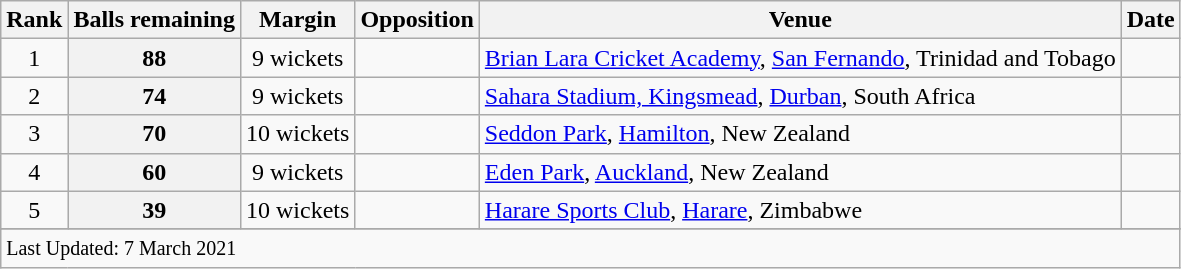<table class="wikitable plainrowheaders sortable">
<tr>
<th scope=col>Rank</th>
<th scope=col>Balls remaining</th>
<th scope=col>Margin</th>
<th scope=col>Opposition</th>
<th scope=col>Venue</th>
<th scope=col>Date</th>
</tr>
<tr>
<td align=center>1</td>
<th scope=row style=text-align:center>88</th>
<td scope=row style=text-align:center;>9 wickets</td>
<td></td>
<td><a href='#'>Brian Lara Cricket Academy</a>, <a href='#'>San Fernando</a>, Trinidad and Tobago</td>
<td> </td>
</tr>
<tr>
<td align=center>2</td>
<th scope=row style=text-align:center>74</th>
<td scope=row style=text-align:center;>9 wickets</td>
<td></td>
<td><a href='#'>Sahara Stadium, Kingsmead</a>, <a href='#'>Durban</a>, South Africa</td>
<td> </td>
</tr>
<tr>
<td align=center>3</td>
<th scope=row style=text-align:center>70</th>
<td scope=row style=text-align:center;>10 wickets</td>
<td></td>
<td><a href='#'>Seddon Park</a>, <a href='#'>Hamilton</a>, New Zealand</td>
<td></td>
</tr>
<tr>
<td align=center>4</td>
<th scope=row style=text-align:center>60</th>
<td scope=row style=text-align:center;>9 wickets</td>
<td></td>
<td><a href='#'>Eden Park</a>, <a href='#'>Auckland</a>, New Zealand</td>
<td></td>
</tr>
<tr>
<td align=center>5</td>
<th scope=row style=text-align:center>39</th>
<td scope=row style=text-align:center;>10 wickets</td>
<td></td>
<td><a href='#'>Harare Sports Club</a>, <a href='#'>Harare</a>, Zimbabwe</td>
<td></td>
</tr>
<tr>
</tr>
<tr class=sortbottom>
<td colspan=6><small>Last Updated: 7 March 2021</small></td>
</tr>
</table>
